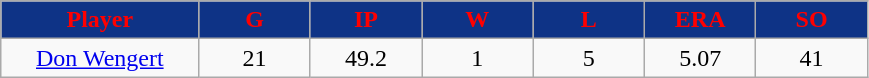<table class="wikitable sortable">
<tr>
<th style="background:#0e3386;color:red;" width="16%">Player</th>
<th style="background:#0e3386;color:red;" width="9%">G</th>
<th style="background:#0e3386;color:red;" width="9%">IP</th>
<th style="background:#0e3386;color:red;" width="9%">W</th>
<th style="background:#0e3386;color:red;" width="9%">L</th>
<th style="background:#0e3386;color:red;" width="9%">ERA</th>
<th style="background:#0e3386;color:red;" width="9%">SO</th>
</tr>
<tr align="center">
<td><a href='#'>Don Wengert</a></td>
<td>21</td>
<td>49.2</td>
<td>1</td>
<td>5</td>
<td>5.07</td>
<td>41</td>
</tr>
</table>
